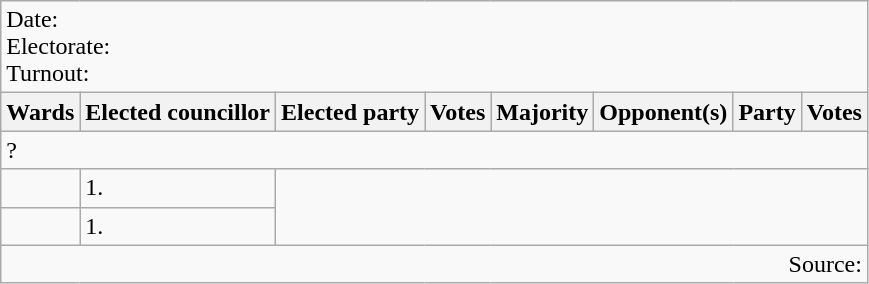<table class=wikitable>
<tr>
<td colspan=8>Date: <br>Electorate: <br>Turnout:</td>
</tr>
<tr>
<th>Wards</th>
<th>Elected councillor</th>
<th>Elected party</th>
<th>Votes</th>
<th>Majority</th>
<th>Opponent(s)</th>
<th>Party</th>
<th>Votes</th>
</tr>
<tr>
<td colspan=8>?</td>
</tr>
<tr>
<td></td>
<td>1.</td>
</tr>
<tr>
<td></td>
<td>1.</td>
</tr>
<tr>
<td colspan=8 align=right>Source:</td>
</tr>
</table>
